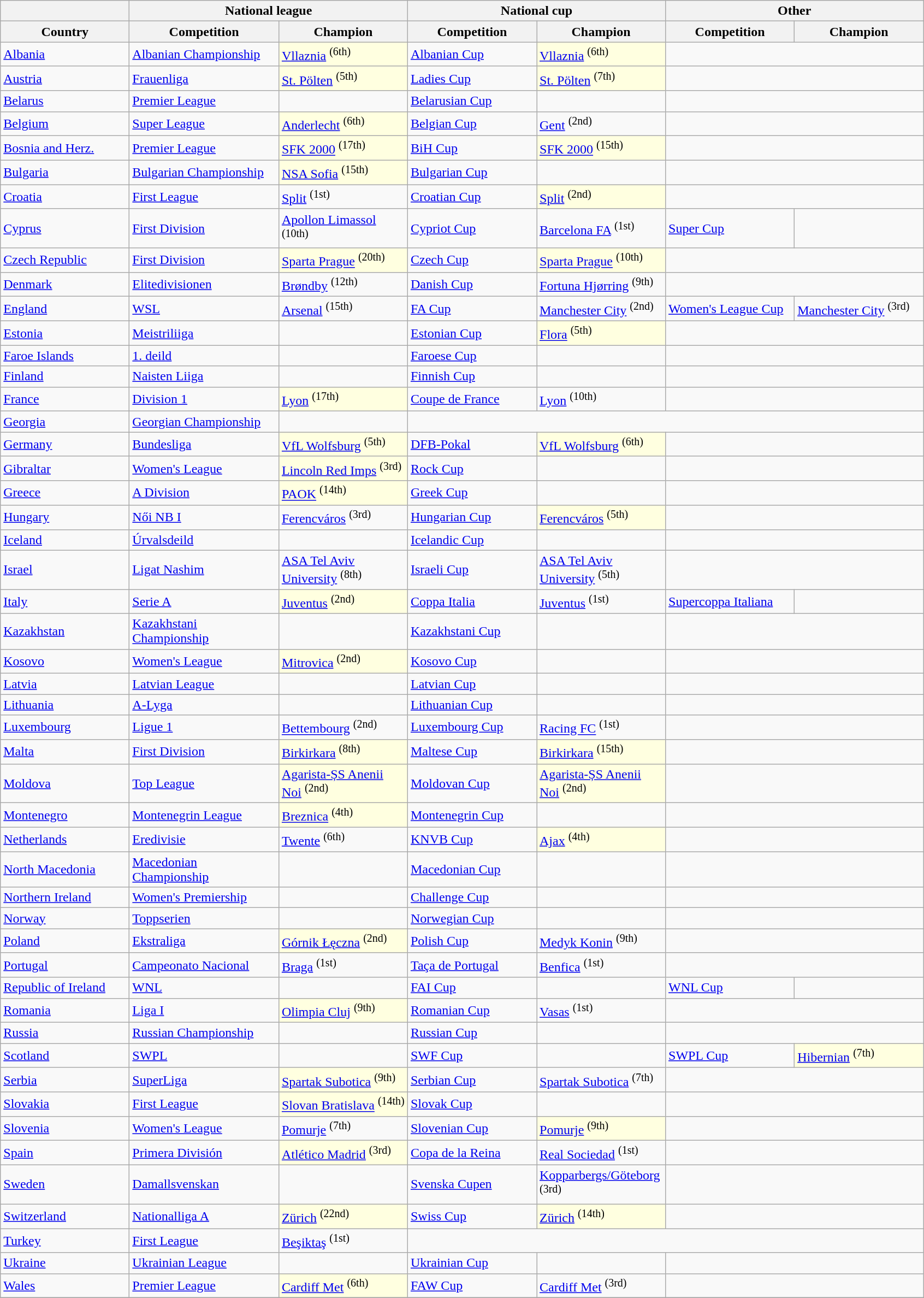<table class="wikitable">
<tr>
<th></th>
<th colspan=2>National league</th>
<th colspan=2>National cup</th>
<th colspan=2>Other</th>
</tr>
<tr>
<th width=150px>Country</th>
<th width=175px>Competition</th>
<th width=150px>Champion</th>
<th width=150px>Competition</th>
<th width=150px>Champion</th>
<th width=150px>Competition</th>
<th width=150px>Champion</th>
</tr>
<tr>
<td> <a href='#'>Albania</a></td>
<td><a href='#'>Albanian Championship</a></td>
<td bgcolor=lightyellow><a href='#'>Vllaznia</a> <sup>(6th)</sup></td>
<td><a href='#'>Albanian Cup</a></td>
<td bgcolor=lightyellow><a href='#'>Vllaznia</a> <sup>(6th)</sup></td>
<td colspan=2></td>
</tr>
<tr>
<td> <a href='#'>Austria</a></td>
<td><a href='#'>Frauenliga</a></td>
<td bgcolor=lightyellow><a href='#'>St. Pölten</a> <sup>(5th)</sup></td>
<td><a href='#'>Ladies Cup</a></td>
<td bgcolor=lightyellow><a href='#'>St. Pölten</a> <sup>(7th)</sup></td>
<td colspan=2></td>
</tr>
<tr>
<td> <a href='#'>Belarus</a></td>
<td><a href='#'>Premier League</a></td>
<td></td>
<td><a href='#'>Belarusian Cup</a></td>
<td></td>
<td colspan=2></td>
</tr>
<tr>
<td> <a href='#'>Belgium</a></td>
<td><a href='#'>Super League</a></td>
<td bgcolor=lightyellow><a href='#'>Anderlecht</a> <sup>(6th)</sup></td>
<td><a href='#'>Belgian Cup</a></td>
<td><a href='#'>Gent</a> <sup>(2nd)</sup></td>
<td colspan=2></td>
</tr>
<tr>
<td> <a href='#'>Bosnia and Herz.</a></td>
<td><a href='#'>Premier League</a></td>
<td bgcolor=lightyellow><a href='#'>SFK 2000</a> <sup>(17th)</sup></td>
<td><a href='#'>BiH Cup</a></td>
<td bgcolor=lightyellow><a href='#'>SFK 2000</a> <sup>(15th)</sup></td>
<td colspan=2></td>
</tr>
<tr>
<td> <a href='#'>Bulgaria</a></td>
<td><a href='#'>Bulgarian Championship</a></td>
<td bgcolor=lightyellow><a href='#'>NSA Sofia</a> <sup>(15th)</sup></td>
<td><a href='#'>Bulgarian Cup</a></td>
<td></td>
<td colspan=2></td>
</tr>
<tr>
<td> <a href='#'>Croatia</a></td>
<td><a href='#'>First League</a></td>
<td><a href='#'>Split</a> <sup>(1st)</sup></td>
<td><a href='#'>Croatian Cup</a></td>
<td bgcolor=lightyellow><a href='#'>Split</a> <sup>(2nd)</sup></td>
<td colspan=2></td>
</tr>
<tr>
<td> <a href='#'>Cyprus</a></td>
<td><a href='#'>First Division</a></td>
<td><a href='#'>Apollon Limassol</a> <sup>(10th)</sup></td>
<td><a href='#'>Cypriot Cup</a></td>
<td><a href='#'>Barcelona FA</a> <sup>(1st)</sup></td>
<td><a href='#'>Super Cup</a></td>
<td></td>
</tr>
<tr>
<td> <a href='#'>Czech Republic</a></td>
<td><a href='#'>First Division</a></td>
<td bgcolor=lightyellow><a href='#'>Sparta Prague</a> <sup>(20th)</sup></td>
<td><a href='#'>Czech Cup</a></td>
<td bgcolor=lightyellow><a href='#'>Sparta Prague</a> <sup>(10th)</sup></td>
<td colspan=2></td>
</tr>
<tr>
<td> <a href='#'>Denmark</a></td>
<td><a href='#'>Elitedivisionen</a></td>
<td><a href='#'>Brøndby</a> <sup>(12th)</sup></td>
<td><a href='#'>Danish Cup</a></td>
<td><a href='#'>Fortuna Hjørring</a> <sup>(9th)</sup></td>
<td colspan=2></td>
</tr>
<tr>
<td> <a href='#'>England</a></td>
<td><a href='#'>WSL</a></td>
<td><a href='#'>Arsenal</a> <sup>(15th)</sup></td>
<td><a href='#'>FA Cup</a></td>
<td><a href='#'>Manchester City</a> <sup>(2nd)</sup></td>
<td><a href='#'>Women's League Cup</a></td>
<td><a href='#'>Manchester City</a> <sup>(3rd)</sup></td>
</tr>
<tr>
<td> <a href='#'>Estonia</a></td>
<td><a href='#'>Meistriliiga</a></td>
<td></td>
<td><a href='#'>Estonian Cup</a></td>
<td bgcolor=lightyellow><a href='#'>Flora</a> <sup>(5th)</sup></td>
<td colspan=2></td>
</tr>
<tr>
<td> <a href='#'>Faroe Islands</a></td>
<td><a href='#'>1. deild</a></td>
<td></td>
<td><a href='#'>Faroese Cup</a></td>
<td></td>
<td colspan=2></td>
</tr>
<tr>
<td> <a href='#'>Finland</a></td>
<td><a href='#'>Naisten Liiga</a></td>
<td></td>
<td><a href='#'>Finnish Cup</a></td>
<td></td>
<td colspan=2></td>
</tr>
<tr>
<td> <a href='#'>France</a></td>
<td><a href='#'>Division 1</a></td>
<td bgcolor=lightyellow><a href='#'>Lyon</a> <sup>(17th)</sup></td>
<td><a href='#'>Coupe de France</a></td>
<td><a href='#'>Lyon</a> <sup>(10th)</sup></td>
<td colspan=2></td>
</tr>
<tr>
<td> <a href='#'>Georgia</a></td>
<td><a href='#'>Georgian Championship</a></td>
<td></td>
<td colspan=4></td>
</tr>
<tr>
<td> <a href='#'>Germany</a></td>
<td><a href='#'>Bundesliga</a></td>
<td bgcolor=lightyellow><a href='#'>VfL Wolfsburg</a> <sup>(5th)</sup></td>
<td><a href='#'>DFB-Pokal</a></td>
<td bgcolor=lightyellow><a href='#'>VfL Wolfsburg</a> <sup>(6th)</sup></td>
<td colspan=2></td>
</tr>
<tr>
<td> <a href='#'>Gibraltar</a></td>
<td><a href='#'>Women's League</a></td>
<td bgcolor=lightyellow><a href='#'>Lincoln Red Imps</a> <sup>(3rd)</sup></td>
<td><a href='#'>Rock Cup</a></td>
<td></td>
<td colspan=2></td>
</tr>
<tr>
<td> <a href='#'>Greece</a></td>
<td><a href='#'>A Division</a></td>
<td bgcolor=lightyellow><a href='#'>PAOK</a> <sup>(14th)</sup></td>
<td><a href='#'>Greek Cup</a></td>
<td></td>
<td colspan=2></td>
</tr>
<tr>
<td> <a href='#'>Hungary</a></td>
<td><a href='#'>Női NB I</a></td>
<td><a href='#'>Ferencváros</a> <sup>(3rd)</sup></td>
<td><a href='#'>Hungarian Cup</a></td>
<td bgcolor=lightyellow><a href='#'>Ferencváros</a> <sup>(5th)</sup></td>
<td colspan=2></td>
</tr>
<tr>
<td> <a href='#'>Iceland</a></td>
<td><a href='#'>Úrvalsdeild</a></td>
<td></td>
<td><a href='#'>Icelandic Cup</a></td>
<td></td>
<td colspan=2></td>
</tr>
<tr>
<td> <a href='#'>Israel</a></td>
<td><a href='#'>Ligat Nashim</a></td>
<td><a href='#'>ASA Tel Aviv University</a> <sup>(8th)</sup></td>
<td><a href='#'>Israeli Cup</a></td>
<td><a href='#'>ASA Tel Aviv University</a> <sup>(5th)</sup></td>
<td colspan=2></td>
</tr>
<tr>
<td> <a href='#'>Italy</a></td>
<td><a href='#'>Serie A</a></td>
<td bgcolor=lightyellow><a href='#'>Juventus</a> <sup>(2nd)</sup></td>
<td><a href='#'>Coppa Italia</a></td>
<td><a href='#'>Juventus</a> <sup>(1st)</sup></td>
<td><a href='#'>Supercoppa Italiana</a></td>
<td></td>
</tr>
<tr>
<td> <a href='#'>Kazakhstan</a></td>
<td><a href='#'>Kazakhstani Championship</a></td>
<td></td>
<td><a href='#'>Kazakhstani Cup</a></td>
<td></td>
<td colspan=2></td>
</tr>
<tr>
<td> <a href='#'>Kosovo</a></td>
<td><a href='#'>Women's League</a></td>
<td bgcolor=lightyellow><a href='#'>Mitrovica</a> <sup>(2nd)</sup></td>
<td><a href='#'>Kosovo Cup</a></td>
<td></td>
<td colspan=2></td>
</tr>
<tr>
<td> <a href='#'>Latvia</a></td>
<td><a href='#'>Latvian League</a></td>
<td></td>
<td><a href='#'>Latvian Cup</a></td>
<td></td>
<td colspan=2></td>
</tr>
<tr>
<td> <a href='#'>Lithuania</a></td>
<td><a href='#'>A-Lyga</a></td>
<td></td>
<td><a href='#'>Lithuanian Cup</a></td>
<td></td>
<td colspan=2></td>
</tr>
<tr>
<td> <a href='#'>Luxembourg</a></td>
<td><a href='#'>Ligue 1</a></td>
<td><a href='#'>Bettembourg</a> <sup>(2nd)</sup></td>
<td><a href='#'>Luxembourg Cup</a></td>
<td><a href='#'>Racing FC</a> <sup>(1st)</sup></td>
<td colspan=2></td>
</tr>
<tr>
<td> <a href='#'>Malta</a></td>
<td><a href='#'>First Division</a></td>
<td bgcolor=lightyellow><a href='#'>Birkirkara</a> <sup>(8th)</sup></td>
<td><a href='#'>Maltese Cup</a></td>
<td bgcolor=lightyellow><a href='#'>Birkirkara</a> <sup>(15th)</sup></td>
<td colspan=2></td>
</tr>
<tr>
<td> <a href='#'>Moldova</a></td>
<td><a href='#'>Top League</a></td>
<td bgcolor=lightyellow><a href='#'>Agarista-ȘS Anenii Noi</a> <sup>(2nd)</sup></td>
<td><a href='#'>Moldovan Cup</a></td>
<td bgcolor=lightyellow><a href='#'>Agarista-ȘS Anenii Noi</a> <sup>(2nd)</sup></td>
<td colspan=2></td>
</tr>
<tr>
<td> <a href='#'>Montenegro</a></td>
<td><a href='#'>Montenegrin League</a></td>
<td bgcolor=lightyellow><a href='#'>Breznica</a> <sup>(4th)</sup></td>
<td><a href='#'>Montenegrin Cup</a></td>
<td></td>
<td colspan=2></td>
</tr>
<tr>
<td> <a href='#'>Netherlands</a></td>
<td><a href='#'>Eredivisie</a></td>
<td><a href='#'>Twente</a> <sup>(6th)</sup></td>
<td><a href='#'>KNVB Cup</a></td>
<td bgcolor=lightyellow><a href='#'>Ajax</a> <sup>(4th)</sup></td>
<td colspan=2></td>
</tr>
<tr>
<td> <a href='#'>North Macedonia</a></td>
<td><a href='#'>Macedonian Championship</a></td>
<td></td>
<td><a href='#'>Macedonian Cup</a></td>
<td></td>
<td colspan=2></td>
</tr>
<tr>
<td> <a href='#'>Northern Ireland</a></td>
<td><a href='#'>Women's Premiership</a></td>
<td></td>
<td><a href='#'>Challenge Cup</a></td>
<td></td>
<td colspan=2></td>
</tr>
<tr>
<td> <a href='#'>Norway</a></td>
<td><a href='#'>Toppserien</a></td>
<td></td>
<td><a href='#'>Norwegian Cup</a></td>
<td></td>
<td colspan=2></td>
</tr>
<tr>
<td> <a href='#'>Poland</a></td>
<td><a href='#'>Ekstraliga</a></td>
<td bgcolor=lightyellow><a href='#'>Górnik Łęczna</a> <sup>(2nd)</sup></td>
<td><a href='#'>Polish Cup</a></td>
<td><a href='#'>Medyk Konin</a> <sup>(9th)</sup></td>
<td colspan=2></td>
</tr>
<tr>
<td> <a href='#'>Portugal</a></td>
<td><a href='#'>Campeonato Nacional</a></td>
<td><a href='#'>Braga</a> <sup>(1st)</sup></td>
<td><a href='#'>Taça de Portugal</a></td>
<td><a href='#'>Benfica</a> <sup>(1st)</sup></td>
<td colspan=2></td>
</tr>
<tr>
<td> <a href='#'>Republic of Ireland</a></td>
<td><a href='#'>WNL</a></td>
<td></td>
<td><a href='#'>FAI Cup</a></td>
<td></td>
<td><a href='#'>WNL Cup</a></td>
<td></td>
</tr>
<tr>
<td> <a href='#'>Romania</a></td>
<td><a href='#'>Liga I</a></td>
<td bgcolor=lightyellow><a href='#'>Olimpia Cluj</a> <sup>(9th)</sup></td>
<td><a href='#'>Romanian Cup</a></td>
<td><a href='#'>Vasas</a> <sup>(1st)</sup></td>
<td colspan=2></td>
</tr>
<tr>
<td> <a href='#'>Russia</a></td>
<td><a href='#'>Russian Championship</a></td>
<td></td>
<td><a href='#'>Russian Cup</a></td>
<td></td>
<td colspan=2></td>
</tr>
<tr>
<td> <a href='#'>Scotland</a></td>
<td><a href='#'>SWPL</a></td>
<td></td>
<td><a href='#'>SWF Cup</a></td>
<td></td>
<td><a href='#'>SWPL Cup</a></td>
<td bgcolor=lightyellow><a href='#'>Hibernian</a> <sup>(7th)</sup></td>
</tr>
<tr>
<td> <a href='#'>Serbia</a></td>
<td><a href='#'>SuperLiga</a></td>
<td bgcolor=lightyellow><a href='#'>Spartak Subotica</a> <sup>(9th)</sup></td>
<td><a href='#'>Serbian Cup</a></td>
<td><a href='#'>Spartak Subotica</a> <sup>(7th)</sup></td>
<td colspan=2></td>
</tr>
<tr>
<td> <a href='#'>Slovakia</a></td>
<td><a href='#'>First League</a></td>
<td bgcolor=lightyellow><a href='#'>Slovan Bratislava</a> <sup>(14th)</sup></td>
<td><a href='#'>Slovak Cup</a></td>
<td></td>
<td colspan=2></td>
</tr>
<tr>
<td> <a href='#'>Slovenia</a></td>
<td><a href='#'>Women's League</a></td>
<td><a href='#'>Pomurje</a> <sup>(7th)</sup></td>
<td><a href='#'>Slovenian Cup</a></td>
<td bgcolor=lightyellow><a href='#'>Pomurje</a> <sup>(9th)</sup></td>
<td colspan=2></td>
</tr>
<tr>
<td> <a href='#'>Spain</a></td>
<td><a href='#'>Primera División</a></td>
<td bgcolor=lightyellow><a href='#'>Atlético Madrid</a> <sup>(3rd)</sup></td>
<td><a href='#'>Copa de la Reina</a></td>
<td><a href='#'>Real Sociedad</a> <sup>(1st)</sup></td>
<td colspan=2></td>
</tr>
<tr>
<td> <a href='#'>Sweden</a></td>
<td><a href='#'>Damallsvenskan</a></td>
<td></td>
<td><a href='#'>Svenska Cupen</a></td>
<td><a href='#'>Kopparbergs/Göteborg</a> <sup>(3rd)</sup></td>
<td colspan=2></td>
</tr>
<tr>
<td> <a href='#'>Switzerland</a></td>
<td><a href='#'>Nationalliga A</a></td>
<td bgcolor=lightyellow><a href='#'>Zürich</a> <sup>(22nd)</sup></td>
<td><a href='#'>Swiss Cup</a></td>
<td bgcolor=lightyellow><a href='#'>Zürich</a> <sup>(14th)</sup></td>
<td colspan=2></td>
</tr>
<tr>
<td> <a href='#'>Turkey</a></td>
<td><a href='#'>First League</a></td>
<td><a href='#'>Beşiktaş</a> <sup>(1st)</sup></td>
<td colspan=4></td>
</tr>
<tr>
<td> <a href='#'>Ukraine</a></td>
<td><a href='#'>Ukrainian League</a></td>
<td></td>
<td><a href='#'>Ukrainian Cup</a></td>
<td></td>
<td colspan=2></td>
</tr>
<tr>
<td> <a href='#'>Wales</a></td>
<td><a href='#'>Premier League</a></td>
<td bgcolor=lightyellow><a href='#'>Cardiff Met</a> <sup>(6th)</sup></td>
<td><a href='#'>FAW Cup</a></td>
<td><a href='#'>Cardiff Met</a> <sup>(3rd)</sup></td>
<td colspan=2></td>
</tr>
<tr>
</tr>
</table>
